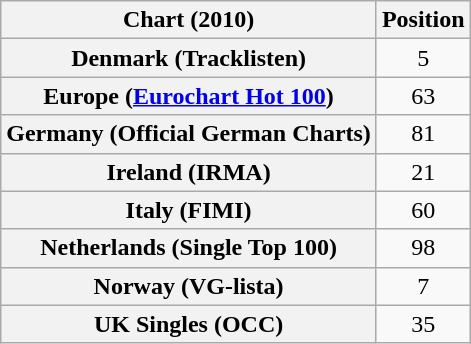<table class="wikitable sortable plainrowheaders" style="text-align:center">
<tr>
<th scope="col">Chart (2010)</th>
<th scope="col">Position</th>
</tr>
<tr>
<th scope="row">Denmark (Tracklisten)</th>
<td>5</td>
</tr>
<tr>
<th scope="row">Europe (<a href='#'>Eurochart Hot 100</a>)</th>
<td>63</td>
</tr>
<tr>
<th scope="row">Germany (Official German Charts)</th>
<td>81</td>
</tr>
<tr>
<th scope="row">Ireland (IRMA)</th>
<td>21</td>
</tr>
<tr>
<th scope="row">Italy (FIMI)</th>
<td>60</td>
</tr>
<tr>
<th scope="row">Netherlands (Single Top 100)</th>
<td>98</td>
</tr>
<tr>
<th scope="row">Norway (VG-lista)</th>
<td>7</td>
</tr>
<tr>
<th scope="row">UK Singles (OCC)</th>
<td>35</td>
</tr>
</table>
